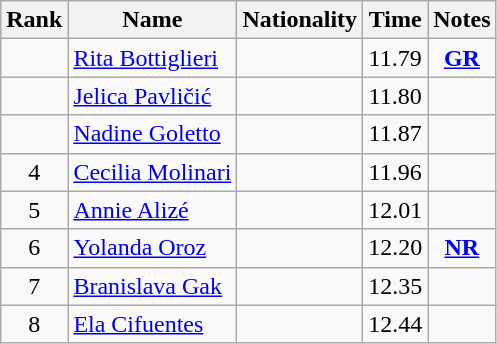<table class="wikitable sortable" style="text-align:center">
<tr>
<th>Rank</th>
<th>Name</th>
<th>Nationality</th>
<th>Time</th>
<th>Notes</th>
</tr>
<tr>
<td></td>
<td align=left><a href='#'>Rita Bottiglieri</a></td>
<td align=left></td>
<td>11.79</td>
<td><strong><a href='#'>GR</a></strong></td>
</tr>
<tr>
<td></td>
<td align=left><a href='#'>Jelica Pavličić</a></td>
<td align=left></td>
<td>11.80</td>
<td></td>
</tr>
<tr>
<td></td>
<td align=left><a href='#'>Nadine Goletto</a></td>
<td align=left></td>
<td>11.87</td>
<td></td>
</tr>
<tr>
<td>4</td>
<td align=left><a href='#'>Cecilia Molinari</a></td>
<td align=left></td>
<td>11.96</td>
<td></td>
</tr>
<tr>
<td>5</td>
<td align=left><a href='#'>Annie Alizé</a></td>
<td align=left></td>
<td>12.01</td>
<td></td>
</tr>
<tr>
<td>6</td>
<td align=left><a href='#'>Yolanda Oroz</a></td>
<td align=left></td>
<td>12.20</td>
<td><strong><a href='#'>NR</a></strong></td>
</tr>
<tr>
<td>7</td>
<td align=left><a href='#'>Branislava Gak</a></td>
<td align=left></td>
<td>12.35</td>
<td></td>
</tr>
<tr>
<td>8</td>
<td align=left><a href='#'>Ela Cifuentes</a></td>
<td align=left></td>
<td>12.44</td>
<td></td>
</tr>
</table>
